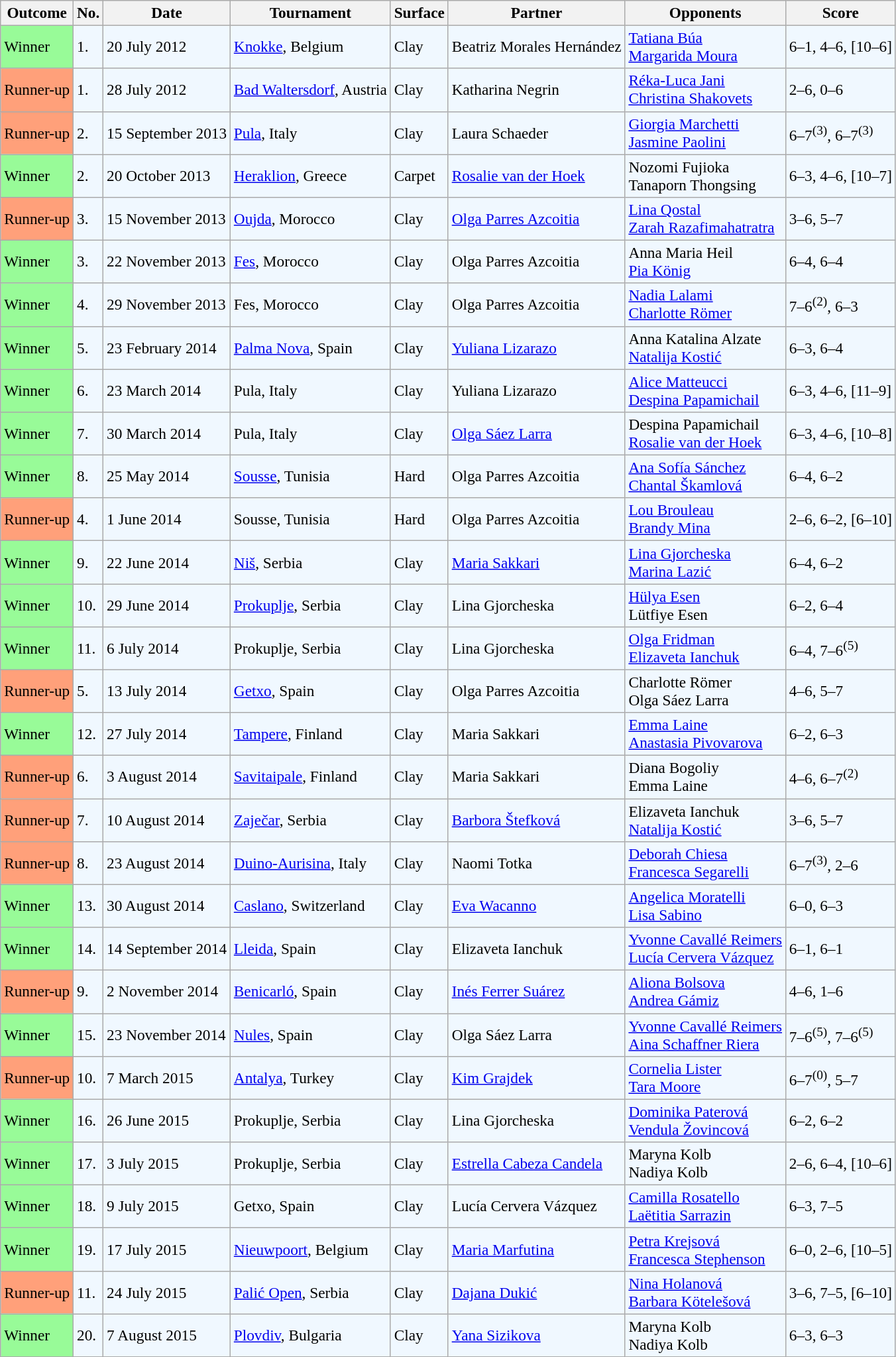<table class="sortable wikitable" style=font-size:97%>
<tr>
<th>Outcome</th>
<th>No.</th>
<th>Date</th>
<th>Tournament</th>
<th>Surface</th>
<th>Partner</th>
<th>Opponents</th>
<th class="unsortable">Score</th>
</tr>
<tr style="background:#f0f8ff;">
<td style="background:#98fb98;">Winner</td>
<td>1.</td>
<td>20 July 2012</td>
<td><a href='#'>Knokke</a>, Belgium</td>
<td>Clay</td>
<td> Beatriz Morales Hernández</td>
<td> <a href='#'>Tatiana Búa</a> <br>  <a href='#'>Margarida Moura</a></td>
<td>6–1, 4–6, [10–6]</td>
</tr>
<tr style="background:#f0f8ff;">
<td style="background:#ffa07a;">Runner-up</td>
<td>1.</td>
<td>28 July 2012</td>
<td><a href='#'>Bad Waltersdorf</a>, Austria</td>
<td>Clay</td>
<td> Katharina Negrin</td>
<td> <a href='#'>Réka-Luca Jani</a> <br>  <a href='#'>Christina Shakovets</a></td>
<td>2–6, 0–6</td>
</tr>
<tr style="background:#f0f8ff;">
<td style="background:#ffa07a;">Runner-up</td>
<td>2.</td>
<td>15 September 2013</td>
<td><a href='#'>Pula</a>, Italy</td>
<td>Clay</td>
<td> Laura Schaeder</td>
<td> <a href='#'>Giorgia Marchetti</a> <br>  <a href='#'>Jasmine Paolini</a></td>
<td>6–7<sup>(3)</sup>, 6–7<sup>(3)</sup></td>
</tr>
<tr style="background:#f0f8ff;">
<td style="background:#98fb98;">Winner</td>
<td>2.</td>
<td>20 October 2013</td>
<td><a href='#'>Heraklion</a>, Greece</td>
<td>Carpet</td>
<td> <a href='#'>Rosalie van der Hoek</a></td>
<td> Nozomi Fujioka <br>  Tanaporn Thongsing</td>
<td>6–3, 4–6, [10–7]</td>
</tr>
<tr style="background:#f0f8ff;">
<td style="background:#ffa07a;">Runner-up</td>
<td>3.</td>
<td>15 November 2013</td>
<td><a href='#'>Oujda</a>, Morocco</td>
<td>Clay</td>
<td> <a href='#'>Olga Parres Azcoitia</a></td>
<td> <a href='#'>Lina Qostal</a> <br>  <a href='#'>Zarah Razafimahatratra</a></td>
<td>3–6, 5–7</td>
</tr>
<tr style="background:#f0f8ff;">
<td style="background:#98fb98;">Winner</td>
<td>3.</td>
<td>22 November 2013</td>
<td><a href='#'>Fes</a>, Morocco</td>
<td>Clay</td>
<td> Olga Parres Azcoitia</td>
<td> Anna Maria Heil <br>  <a href='#'>Pia König</a></td>
<td>6–4, 6–4</td>
</tr>
<tr style="background:#f0f8ff;">
<td style="background:#98fb98;">Winner</td>
<td>4.</td>
<td>29 November 2013</td>
<td>Fes, Morocco</td>
<td>Clay</td>
<td> Olga Parres Azcoitia</td>
<td> <a href='#'>Nadia Lalami</a> <br>  <a href='#'>Charlotte Römer</a></td>
<td>7–6<sup>(2)</sup>, 6–3</td>
</tr>
<tr style="background:#f0f8ff;">
<td style="background:#98fb98;">Winner</td>
<td>5.</td>
<td>23 February 2014</td>
<td><a href='#'>Palma Nova</a>, Spain</td>
<td>Clay</td>
<td> <a href='#'>Yuliana Lizarazo</a></td>
<td> Anna Katalina Alzate <br>  <a href='#'>Natalija Kostić</a></td>
<td>6–3, 6–4</td>
</tr>
<tr style="background:#f0f8ff;">
<td style="background:#98fb98;">Winner</td>
<td>6.</td>
<td>23 March 2014</td>
<td>Pula, Italy</td>
<td>Clay</td>
<td> Yuliana Lizarazo</td>
<td> <a href='#'>Alice Matteucci</a> <br>  <a href='#'>Despina Papamichail</a></td>
<td>6–3, 4–6, [11–9]</td>
</tr>
<tr style="background:#f0f8ff;">
<td style="background:#98fb98;">Winner</td>
<td>7.</td>
<td>30 March 2014</td>
<td>Pula, Italy</td>
<td>Clay</td>
<td> <a href='#'>Olga Sáez Larra</a></td>
<td> Despina Papamichail <br>  <a href='#'>Rosalie van der Hoek</a></td>
<td>6–3, 4–6, [10–8]</td>
</tr>
<tr style="background:#f0f8ff;">
<td style="background:#98fb98;">Winner</td>
<td>8.</td>
<td>25 May 2014</td>
<td><a href='#'>Sousse</a>, Tunisia</td>
<td>Hard</td>
<td> Olga Parres Azcoitia</td>
<td> <a href='#'>Ana Sofía Sánchez</a> <br>  <a href='#'>Chantal Škamlová</a></td>
<td>6–4, 6–2</td>
</tr>
<tr style="background:#f0f8ff;">
<td style="background:#ffa07a;">Runner-up</td>
<td>4.</td>
<td>1 June 2014</td>
<td>Sousse, Tunisia</td>
<td>Hard</td>
<td> Olga Parres Azcoitia</td>
<td> <a href='#'>Lou Brouleau</a> <br>  <a href='#'>Brandy Mina</a></td>
<td>2–6, 6–2, [6–10]</td>
</tr>
<tr style="background:#f0f8ff;">
<td style="background:#98fb98;">Winner</td>
<td>9.</td>
<td>22 June 2014</td>
<td><a href='#'>Niš</a>, Serbia</td>
<td>Clay</td>
<td> <a href='#'>Maria Sakkari</a></td>
<td> <a href='#'>Lina Gjorcheska</a> <br>  <a href='#'>Marina Lazić</a></td>
<td>6–4, 6–2</td>
</tr>
<tr style="background:#f0f8ff;">
<td style="background:#98fb98;">Winner</td>
<td>10.</td>
<td>29 June 2014</td>
<td><a href='#'>Prokuplje</a>, Serbia</td>
<td>Clay</td>
<td> Lina Gjorcheska</td>
<td> <a href='#'>Hülya Esen</a> <br>  Lütfiye Esen</td>
<td>6–2, 6–4</td>
</tr>
<tr style="background:#f0f8ff;">
<td style="background:#98fb98;">Winner</td>
<td>11.</td>
<td>6 July 2014</td>
<td>Prokuplje, Serbia</td>
<td>Clay</td>
<td> Lina Gjorcheska</td>
<td> <a href='#'>Olga Fridman</a> <br>  <a href='#'>Elizaveta Ianchuk</a></td>
<td>6–4, 7–6<sup>(5)</sup></td>
</tr>
<tr style="background:#f0f8ff;">
<td style="background:#ffa07a;">Runner-up</td>
<td>5.</td>
<td>13 July 2014</td>
<td><a href='#'>Getxo</a>, Spain</td>
<td>Clay</td>
<td> Olga Parres Azcoitia</td>
<td> Charlotte Römer <br>  Olga Sáez Larra</td>
<td>4–6, 5–7</td>
</tr>
<tr style="background:#f0f8ff;">
<td style="background:#98fb98;">Winner</td>
<td>12.</td>
<td>27 July 2014</td>
<td><a href='#'>Tampere</a>, Finland</td>
<td>Clay</td>
<td> Maria Sakkari</td>
<td> <a href='#'>Emma Laine</a> <br>  <a href='#'>Anastasia Pivovarova</a></td>
<td>6–2, 6–3</td>
</tr>
<tr style="background:#f0f8ff;">
<td style="background:#ffa07a;">Runner-up</td>
<td>6.</td>
<td>3 August 2014</td>
<td><a href='#'>Savitaipale</a>, Finland</td>
<td>Clay</td>
<td> Maria Sakkari</td>
<td> Diana Bogoliy <br>  Emma Laine</td>
<td>4–6, 6–7<sup>(2)</sup></td>
</tr>
<tr style="background:#f0f8ff;">
<td style="background:#ffa07a;">Runner-up</td>
<td>7.</td>
<td>10 August 2014</td>
<td><a href='#'>Zaječar</a>, Serbia</td>
<td>Clay</td>
<td> <a href='#'>Barbora Štefková</a></td>
<td> Elizaveta Ianchuk <br>  <a href='#'>Natalija Kostić</a></td>
<td>3–6, 5–7</td>
</tr>
<tr style="background:#f0f8ff;">
<td style="background:#ffa07a;">Runner-up</td>
<td>8.</td>
<td>23 August 2014</td>
<td><a href='#'>Duino-Aurisina</a>, Italy</td>
<td>Clay</td>
<td> Naomi Totka</td>
<td> <a href='#'>Deborah Chiesa</a> <br>  <a href='#'>Francesca Segarelli</a></td>
<td>6–7<sup>(3)</sup>, 2–6</td>
</tr>
<tr style="background:#f0f8ff;">
<td style="background:#98fb98;">Winner</td>
<td>13.</td>
<td>30 August 2014</td>
<td><a href='#'>Caslano</a>, Switzerland</td>
<td>Clay</td>
<td> <a href='#'>Eva Wacanno</a></td>
<td> <a href='#'>Angelica Moratelli</a> <br>  <a href='#'>Lisa Sabino</a></td>
<td>6–0, 6–3</td>
</tr>
<tr style="background:#f0f8ff;">
<td style="background:#98fb98;">Winner</td>
<td>14.</td>
<td>14 September 2014</td>
<td><a href='#'>Lleida</a>, Spain</td>
<td>Clay</td>
<td> Elizaveta Ianchuk</td>
<td> <a href='#'>Yvonne Cavallé Reimers</a> <br>  <a href='#'>Lucía Cervera Vázquez</a></td>
<td>6–1, 6–1</td>
</tr>
<tr style="background:#f0f8ff;">
<td style="background:#ffa07a;">Runner-up</td>
<td>9.</td>
<td>2 November 2014</td>
<td><a href='#'>Benicarló</a>, Spain</td>
<td>Clay</td>
<td> <a href='#'>Inés Ferrer Suárez</a></td>
<td> <a href='#'>Aliona Bolsova</a> <br>  <a href='#'>Andrea Gámiz</a></td>
<td>4–6, 1–6</td>
</tr>
<tr style="background:#f0f8ff;">
<td style="background:#98fb98;">Winner</td>
<td>15.</td>
<td>23 November 2014</td>
<td><a href='#'>Nules</a>, Spain</td>
<td>Clay</td>
<td> Olga Sáez Larra</td>
<td> <a href='#'>Yvonne Cavallé Reimers</a> <br>  <a href='#'>Aina Schaffner Riera</a></td>
<td>7–6<sup>(5)</sup>, 7–6<sup>(5)</sup></td>
</tr>
<tr style="background:#f0f8ff;">
<td style="background:#ffa07a;">Runner-up</td>
<td>10.</td>
<td>7 March 2015</td>
<td><a href='#'>Antalya</a>, Turkey</td>
<td>Clay</td>
<td> <a href='#'>Kim Grajdek</a></td>
<td> <a href='#'>Cornelia Lister</a> <br>  <a href='#'>Tara Moore</a></td>
<td>6–7<sup>(0)</sup>, 5–7</td>
</tr>
<tr style="background:#f0f8ff;">
<td style="background:#98fb98;">Winner</td>
<td>16.</td>
<td>26 June 2015</td>
<td>Prokuplje, Serbia</td>
<td>Clay</td>
<td> Lina Gjorcheska</td>
<td> <a href='#'>Dominika Paterová</a> <br>  <a href='#'>Vendula Žovincová</a></td>
<td>6–2, 6–2</td>
</tr>
<tr style="background:#f0f8ff;">
<td style="background:#98fb98;">Winner</td>
<td>17.</td>
<td>3 July 2015</td>
<td>Prokuplje, Serbia</td>
<td>Clay</td>
<td> <a href='#'>Estrella Cabeza Candela</a></td>
<td> Maryna Kolb <br>  Nadiya Kolb</td>
<td>2–6, 6–4, [10–6]</td>
</tr>
<tr style="background:#f0f8ff;">
<td style="background:#98fb98;">Winner</td>
<td>18.</td>
<td>9 July 2015</td>
<td>Getxo, Spain</td>
<td>Clay</td>
<td> Lucía Cervera Vázquez</td>
<td> <a href='#'>Camilla Rosatello</a> <br>  <a href='#'>Laëtitia Sarrazin</a></td>
<td>6–3, 7–5</td>
</tr>
<tr style="background:#f0f8ff;">
<td style="background:#98fb98;">Winner</td>
<td>19.</td>
<td>17 July 2015</td>
<td><a href='#'>Nieuwpoort</a>, Belgium</td>
<td>Clay</td>
<td> <a href='#'>Maria Marfutina</a></td>
<td> <a href='#'>Petra Krejsová</a> <br>  <a href='#'>Francesca Stephenson</a></td>
<td>6–0, 2–6, [10–5]</td>
</tr>
<tr style="background:#f0f8ff;">
<td style="background:#ffa07a;">Runner-up</td>
<td>11.</td>
<td>24 July 2015</td>
<td><a href='#'>Palić Open</a>, Serbia</td>
<td>Clay</td>
<td> <a href='#'>Dajana Dukić</a></td>
<td> <a href='#'>Nina Holanová</a> <br>  <a href='#'>Barbara Kötelešová</a></td>
<td>3–6, 7–5, [6–10]</td>
</tr>
<tr style="background:#f0f8ff;">
<td style="background:#98fb98;">Winner</td>
<td>20.</td>
<td>7 August 2015</td>
<td><a href='#'>Plovdiv</a>, Bulgaria</td>
<td>Clay</td>
<td> <a href='#'>Yana Sizikova</a></td>
<td> Maryna Kolb <br>  Nadiya Kolb</td>
<td>6–3, 6–3</td>
</tr>
</table>
